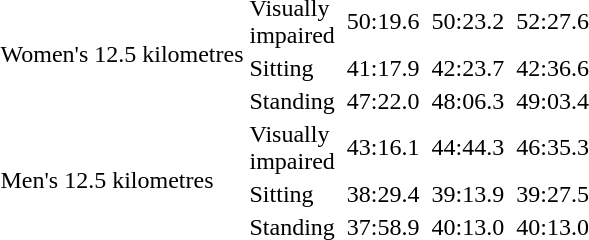<table>
<tr>
<td rowspan="3">Women's 12.5 kilometres<br></td>
<td>Visually<br>impaired</td>
<td></td>
<td>50:19.6</td>
<td></td>
<td>50:23.2</td>
<td></td>
<td>52:27.6</td>
</tr>
<tr>
<td>Sitting</td>
<td></td>
<td>41:17.9</td>
<td></td>
<td>42:23.7</td>
<td></td>
<td>42:36.6</td>
</tr>
<tr>
<td>Standing</td>
<td></td>
<td>47:22.0</td>
<td></td>
<td>48:06.3</td>
<td></td>
<td>49:03.4</td>
</tr>
<tr>
<td rowspan="3">Men's 12.5 kilometres<br></td>
<td>Visually<br>impaired</td>
<td></td>
<td>43:16.1</td>
<td></td>
<td>44:44.3</td>
<td></td>
<td>46:35.3</td>
</tr>
<tr>
<td>Sitting</td>
<td></td>
<td>38:29.4</td>
<td></td>
<td>39:13.9</td>
<td></td>
<td>39:27.5</td>
</tr>
<tr>
<td>Standing</td>
<td></td>
<td>37:58.9</td>
<td></td>
<td>40:13.0</td>
<td></td>
<td>40:13.0</td>
</tr>
</table>
